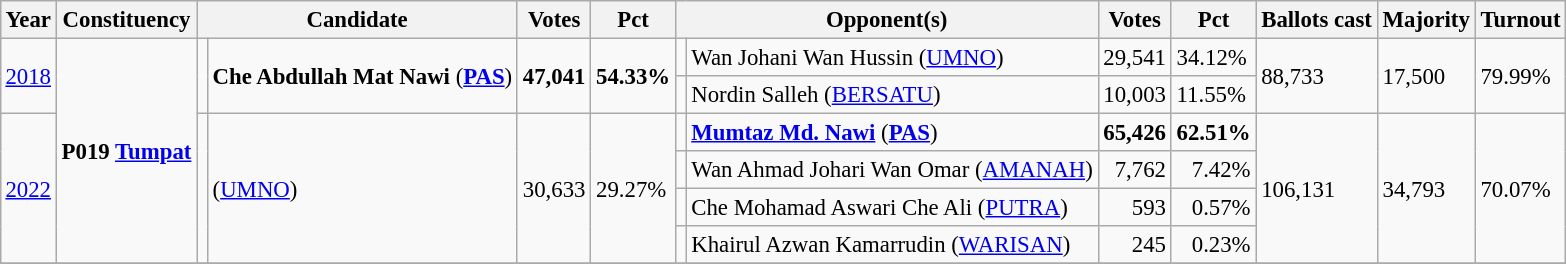<table class="wikitable" style="margin:0.5em ; font-size:95%">
<tr>
<th>Year</th>
<th>Constituency</th>
<th colspan=2>Candidate</th>
<th>Votes</th>
<th>Pct</th>
<th colspan=2>Opponent(s)</th>
<th>Votes</th>
<th>Pct</th>
<th>Ballots cast</th>
<th>Majority</th>
<th>Turnout</th>
</tr>
<tr>
<td rowspan=2><a href='#'>2018</a></td>
<td rowspan=6><strong>P019 <a href='#'>Tumpat</a></strong></td>
<td rowspan=2 ></td>
<td rowspan=2><strong>Che Abdullah Mat Nawi</strong> (<a href='#'><strong>PAS</strong></a>)</td>
<td rowspan=2 align="right"><strong>47,041</strong></td>
<td rowspan=2><strong>54.33%</strong></td>
<td></td>
<td>Wan Johani Wan Hussin (<a href='#'>UMNO</a>)</td>
<td align="right">29,541</td>
<td>34.12%</td>
<td rowspan=2>88,733</td>
<td rowspan=2>17,500</td>
<td rowspan=2>79.99%</td>
</tr>
<tr>
<td></td>
<td>Nordin Salleh (<a href='#'>BERSATU</a>)</td>
<td align="right">10,003</td>
<td>11.55%</td>
</tr>
<tr>
<td rowspan=4><a href='#'>2022</a></td>
<td rowspan=4 ></td>
<td rowspan=4> (<a href='#'>UMNO</a>)</td>
<td rowspan=4 align="right">30,633</td>
<td rowspan=4>29.27%</td>
<td></td>
<td><strong><a href='#'>Mumtaz Md. Nawi</a></strong> (<strong><a href='#'>PAS</a></strong>)</td>
<td align="right"><strong>65,426</strong></td>
<td><strong>62.51%</strong></td>
<td rowspan=4>106,131</td>
<td rowspan=4>34,793</td>
<td rowspan=4>70.07%</td>
</tr>
<tr>
<td></td>
<td>Wan Ahmad Johari Wan Omar (<a href='#'>AMANAH</a>)</td>
<td align="right">7,762</td>
<td align=right>7.42%</td>
</tr>
<tr>
<td></td>
<td>Che Mohamad Aswari Che Ali (<a href='#'>PUTRA</a>)</td>
<td align="right">593</td>
<td align=right>0.57%</td>
</tr>
<tr>
<td bgcolor=></td>
<td>Khairul Azwan Kamarrudin (<a href='#'>WARISAN</a>)</td>
<td align="right">245</td>
<td align=right>0.23%</td>
</tr>
<tr>
</tr>
</table>
